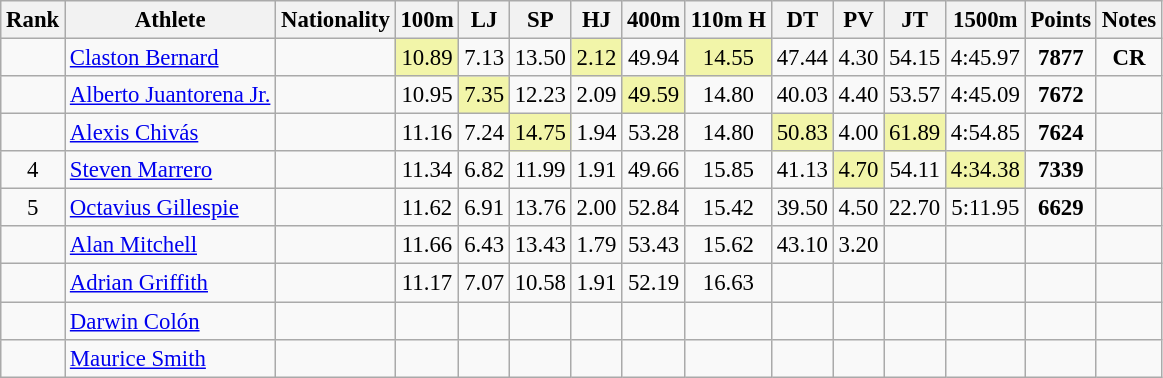<table class="wikitable sortable" style=" text-align:center;font-size:95%">
<tr>
<th>Rank</th>
<th>Athlete</th>
<th>Nationality</th>
<th>100m</th>
<th>LJ</th>
<th>SP</th>
<th>HJ</th>
<th>400m</th>
<th>110m H</th>
<th>DT</th>
<th>PV</th>
<th>JT</th>
<th>1500m</th>
<th>Points</th>
<th>Notes</th>
</tr>
<tr>
<td></td>
<td align=left><a href='#'>Claston Bernard</a></td>
<td align=left></td>
<td bgcolor=#F2F5A9>10.89</td>
<td>7.13</td>
<td>13.50</td>
<td bgcolor=#F2F5A9>2.12</td>
<td>49.94</td>
<td bgcolor=#F2F5A9>14.55</td>
<td>47.44</td>
<td>4.30</td>
<td>54.15</td>
<td>4:45.97</td>
<td><strong>7877</strong></td>
<td><strong>CR</strong></td>
</tr>
<tr>
<td></td>
<td align=left><a href='#'>Alberto Juantorena Jr.</a></td>
<td align=left></td>
<td>10.95</td>
<td bgcolor=#F2F5A9>7.35</td>
<td>12.23</td>
<td>2.09</td>
<td bgcolor=#F2F5A9>49.59</td>
<td>14.80</td>
<td>40.03</td>
<td>4.40</td>
<td>53.57</td>
<td>4:45.09</td>
<td><strong>7672</strong></td>
<td></td>
</tr>
<tr>
<td></td>
<td align=left><a href='#'>Alexis Chivás</a></td>
<td align=left></td>
<td>11.16</td>
<td>7.24</td>
<td bgcolor=#F2F5A9>14.75</td>
<td>1.94</td>
<td>53.28</td>
<td>14.80</td>
<td bgcolor=#F2F5A9>50.83</td>
<td>4.00</td>
<td bgcolor=#F2F5A9>61.89</td>
<td>4:54.85</td>
<td><strong>7624</strong></td>
<td></td>
</tr>
<tr>
<td>4</td>
<td align=left><a href='#'>Steven Marrero</a></td>
<td align=left></td>
<td>11.34</td>
<td>6.82</td>
<td>11.99</td>
<td>1.91</td>
<td>49.66</td>
<td>15.85</td>
<td>41.13</td>
<td bgcolor=#F2F5A9>4.70</td>
<td>54.11</td>
<td bgcolor=#F2F5A9>4:34.38</td>
<td><strong>7339</strong></td>
<td></td>
</tr>
<tr>
<td>5</td>
<td align=left><a href='#'>Octavius Gillespie</a></td>
<td align=left></td>
<td>11.62</td>
<td>6.91</td>
<td>13.76</td>
<td>2.00</td>
<td>52.84</td>
<td>15.42</td>
<td>39.50</td>
<td>4.50</td>
<td>22.70</td>
<td>5:11.95</td>
<td><strong>6629</strong></td>
<td></td>
</tr>
<tr>
<td></td>
<td align=left><a href='#'>Alan Mitchell</a></td>
<td align=left></td>
<td>11.66</td>
<td>6.43</td>
<td>13.43</td>
<td>1.79</td>
<td>53.43</td>
<td>15.62</td>
<td>43.10</td>
<td>3.20</td>
<td></td>
<td></td>
<td><strong></strong></td>
<td></td>
</tr>
<tr>
<td></td>
<td align=left><a href='#'>Adrian Griffith</a></td>
<td align=left></td>
<td>11.17</td>
<td>7.07</td>
<td>10.58</td>
<td>1.91</td>
<td>52.19</td>
<td>16.63</td>
<td></td>
<td></td>
<td></td>
<td></td>
<td><strong></strong></td>
<td></td>
</tr>
<tr>
<td></td>
<td align=left><a href='#'>Darwin Colón</a></td>
<td align=left></td>
<td></td>
<td></td>
<td></td>
<td></td>
<td></td>
<td></td>
<td></td>
<td></td>
<td></td>
<td></td>
<td><strong></strong></td>
<td></td>
</tr>
<tr>
<td></td>
<td align=left><a href='#'>Maurice Smith</a></td>
<td align=left></td>
<td></td>
<td></td>
<td></td>
<td></td>
<td></td>
<td></td>
<td></td>
<td></td>
<td></td>
<td></td>
<td><strong></strong></td>
<td></td>
</tr>
</table>
